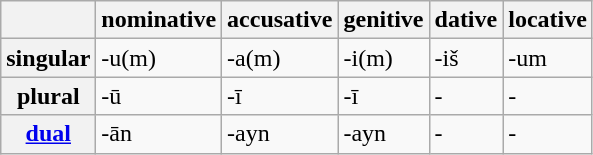<table class="wikitable">
<tr>
<th></th>
<th>nominative</th>
<th>accusative</th>
<th>genitive</th>
<th>dative</th>
<th>locative</th>
</tr>
<tr>
<th>singular</th>
<td>-u(m)</td>
<td>-a(m)</td>
<td>-i(m)</td>
<td>-iš</td>
<td>-um</td>
</tr>
<tr>
<th>plural</th>
<td>-ū</td>
<td>-ī</td>
<td>-ī</td>
<td>-</td>
<td>-</td>
</tr>
<tr>
<th><a href='#'>dual</a></th>
<td>-ān</td>
<td>-ayn</td>
<td>-ayn</td>
<td>-</td>
<td>-</td>
</tr>
</table>
